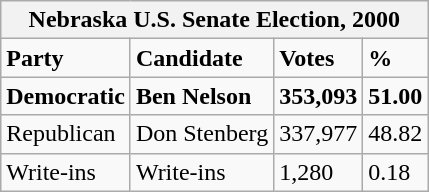<table class="wikitable">
<tr>
<th colspan="4">Nebraska U.S. Senate Election, 2000</th>
</tr>
<tr>
<td><strong>Party</strong></td>
<td><strong>Candidate</strong></td>
<td><strong>Votes</strong></td>
<td><strong>%</strong></td>
</tr>
<tr>
<td><strong>Democratic</strong></td>
<td><strong>Ben Nelson</strong></td>
<td><strong>353,093</strong></td>
<td><strong>51.00</strong></td>
</tr>
<tr>
<td>Republican</td>
<td>Don Stenberg</td>
<td>337,977</td>
<td>48.82</td>
</tr>
<tr>
<td>Write-ins</td>
<td>Write-ins</td>
<td>1,280</td>
<td>0.18</td>
</tr>
</table>
